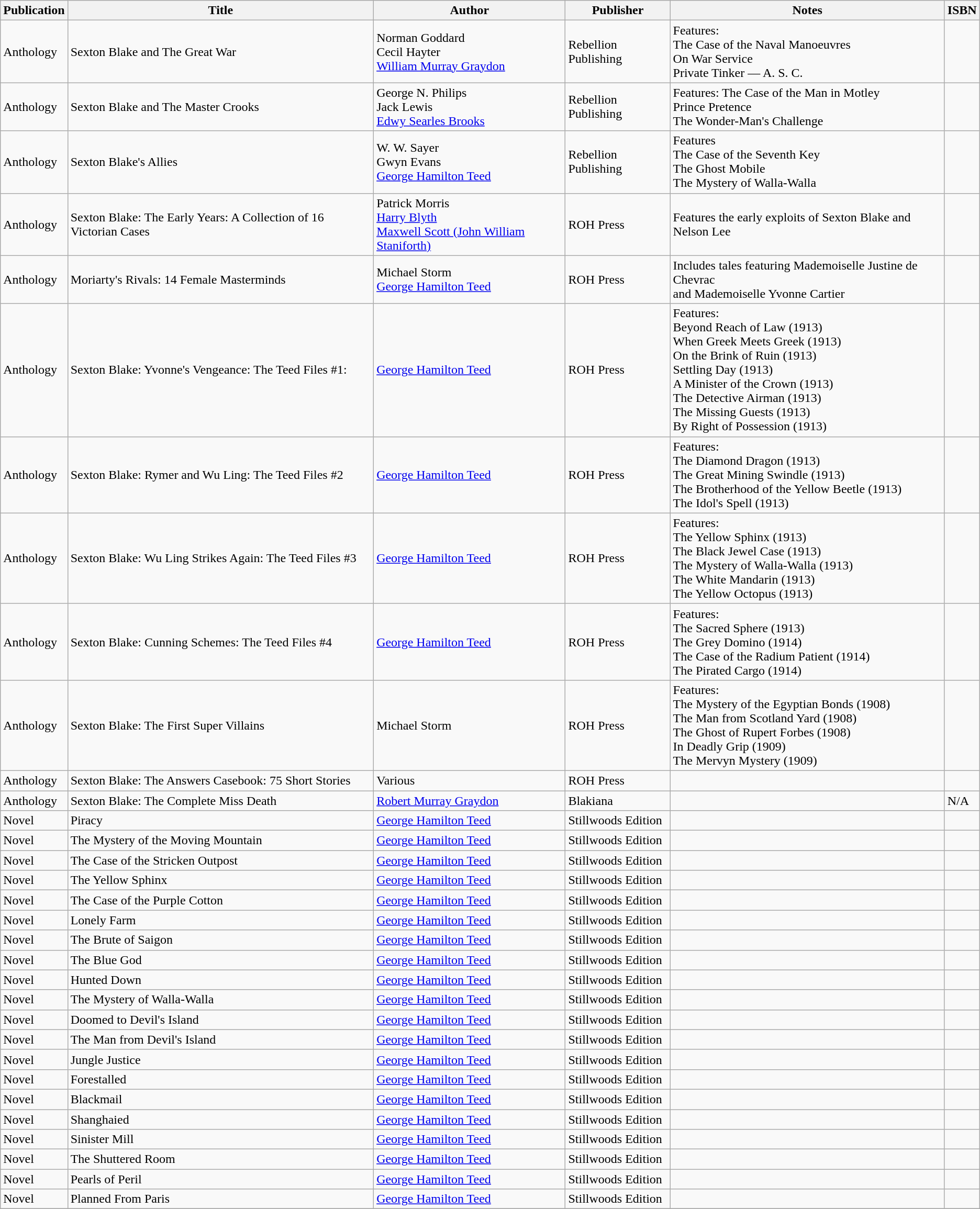<table class="wikitable">
<tr>
<th>Publication</th>
<th>Title</th>
<th>Author</th>
<th>Publisher</th>
<th>Notes</th>
<th>ISBN</th>
</tr>
<tr>
<td>Anthology</td>
<td>Sexton Blake and The Great War</td>
<td>Norman Goddard<br>Cecil Hayter<br><a href='#'>William Murray Graydon</a></td>
<td>Rebellion Publishing</td>
<td>Features: <br> The Case of the Naval Manoeuvres <br>On War Service <br>Private Tinker — A. S. C.</td>
<td></td>
</tr>
<tr>
<td>Anthology</td>
<td>Sexton Blake and The Master Crooks</td>
<td>George N. Philips<br>Jack Lewis<br><a href='#'>Edwy Searles Brooks</a></td>
<td>Rebellion Publishing</td>
<td>Features: The Case of the Man in Motley <br>Prince Pretence<br>The Wonder-Man's Challenge</td>
<td></td>
</tr>
<tr>
<td>Anthology</td>
<td>Sexton Blake's Allies</td>
<td>W. W. Sayer<br>Gwyn Evans<br><a href='#'>George Hamilton Teed</a></td>
<td>Rebellion Publishing</td>
<td>Features <br> The Case of the Seventh Key<br>The Ghost Mobile<br>The Mystery of Walla-Walla</td>
<td></td>
</tr>
<tr>
<td>Anthology</td>
<td>Sexton Blake: The Early Years: A Collection of 16 Victorian Cases</td>
<td>Patrick Morris<br><a href='#'>Harry Blyth</a><br><a href='#'>Maxwell Scott (John William Staniforth)</a></td>
<td>ROH Press</td>
<td>Features the early exploits of Sexton Blake and Nelson Lee</td>
<td></td>
</tr>
<tr>
<td>Anthology</td>
<td>Moriarty's Rivals: 14 Female Masterminds</td>
<td>Michael Storm<br><a href='#'>George Hamilton Teed</a></td>
<td>ROH Press</td>
<td>Includes tales featuring Mademoiselle Justine de Chevrac<br>and Mademoiselle Yvonne Cartier</td>
<td></td>
</tr>
<tr>
<td>Anthology</td>
<td>Sexton Blake: Yvonne's Vengeance: The Teed Files #1:</td>
<td><a href='#'>George Hamilton Teed</a></td>
<td>ROH Press</td>
<td>Features: <br> Beyond Reach of Law (1913)<br> When Greek Meets Greek (1913)<br> On the Brink of Ruin (1913)<br> Settling Day (1913)<br> A Minister of the Crown (1913)<br> The Detective Airman (1913)<br> The Missing Guests  (1913) <br> By Right of Possession (1913) <br></td>
<td></td>
</tr>
<tr>
<td>Anthology</td>
<td>Sexton Blake: Rymer and Wu Ling: The Teed Files #2</td>
<td><a href='#'>George Hamilton Teed</a></td>
<td>ROH Press</td>
<td>Features: <br> The Diamond Dragon (1913) <br> The Great Mining Swindle (1913) <br> The Brotherhood of the Yellow Beetle (1913) <br> The Idol's Spell (1913)</td>
<td></td>
</tr>
<tr>
<td>Anthology</td>
<td>Sexton Blake: Wu Ling Strikes Again: The Teed Files #3</td>
<td><a href='#'>George Hamilton Teed</a></td>
<td>ROH Press</td>
<td>Features: <br> The Yellow Sphinx (1913) <br> The Black Jewel Case (1913) <br> The Mystery of Walla-Walla (1913) <br> The White Mandarin (1913) <br> The Yellow Octopus (1913)</td>
<td></td>
</tr>
<tr>
<td>Anthology</td>
<td>Sexton Blake: Cunning Schemes: The Teed Files #4</td>
<td><a href='#'>George Hamilton Teed</a></td>
<td>ROH Press</td>
<td>Features: <br> The Sacred Sphere (1913) <br>The Grey Domino (1914) <br> The Case of the Radium Patient (1914) <br> The Pirated Cargo (1914) <br></td>
<td></td>
</tr>
<tr>
<td>Anthology</td>
<td>Sexton Blake: The First Super Villains</td>
<td>Michael Storm</td>
<td>ROH Press</td>
<td>Features: <br> The Mystery of the Egyptian Bonds (1908) <br> The Man from Scotland Yard (1908) <br> The Ghost of Rupert Forbes (1908) <br> In Deadly Grip (1909) <br> The Mervyn Mystery (1909)</td>
<td></td>
</tr>
<tr>
<td>Anthology</td>
<td>Sexton Blake: The Answers Casebook: 75 Short Stories</td>
<td>Various</td>
<td>ROH Press</td>
<td></td>
<td></td>
</tr>
<tr>
<td>Anthology</td>
<td>Sexton Blake: The Complete Miss Death</td>
<td><a href='#'>Robert Murray Graydon</a></td>
<td>Blakiana</td>
<td></td>
<td>N/A</td>
</tr>
<tr>
<td>Novel</td>
<td>Piracy</td>
<td><a href='#'>George Hamilton Teed</a></td>
<td>Stillwoods Edition</td>
<td></td>
<td></td>
</tr>
<tr>
<td>Novel</td>
<td>The Mystery of the Moving Mountain</td>
<td><a href='#'>George Hamilton Teed</a></td>
<td>Stillwoods Edition</td>
<td></td>
<td></td>
</tr>
<tr>
<td>Novel</td>
<td>The Case of the Stricken Outpost</td>
<td><a href='#'>George Hamilton Teed</a></td>
<td>Stillwoods Edition</td>
<td></td>
<td></td>
</tr>
<tr>
<td>Novel</td>
<td>The Yellow Sphinx</td>
<td><a href='#'>George Hamilton Teed</a></td>
<td>Stillwoods Edition</td>
<td></td>
<td></td>
</tr>
<tr>
<td>Novel</td>
<td>The Case of the Purple Cotton</td>
<td><a href='#'>George Hamilton Teed</a></td>
<td>Stillwoods Edition</td>
<td></td>
<td></td>
</tr>
<tr>
<td>Novel</td>
<td>Lonely Farm</td>
<td><a href='#'>George Hamilton Teed</a></td>
<td>Stillwoods Edition</td>
<td></td>
<td></td>
</tr>
<tr>
<td>Novel</td>
<td>The Brute of Saigon</td>
<td><a href='#'>George Hamilton Teed</a></td>
<td>Stillwoods Edition</td>
<td></td>
<td></td>
</tr>
<tr>
<td>Novel</td>
<td>The Blue God</td>
<td><a href='#'>George Hamilton Teed</a></td>
<td>Stillwoods Edition</td>
<td></td>
<td></td>
</tr>
<tr>
<td>Novel</td>
<td>Hunted Down</td>
<td><a href='#'>George Hamilton Teed</a></td>
<td>Stillwoods Edition</td>
<td></td>
<td></td>
</tr>
<tr>
<td>Novel</td>
<td>The Mystery of Walla-Walla</td>
<td><a href='#'>George Hamilton Teed</a></td>
<td>Stillwoods Edition</td>
<td></td>
<td></td>
</tr>
<tr>
<td>Novel</td>
<td>Doomed to Devil's Island</td>
<td><a href='#'>George Hamilton Teed</a></td>
<td>Stillwoods Edition</td>
<td></td>
<td></td>
</tr>
<tr>
<td>Novel</td>
<td>The Man from Devil's Island</td>
<td><a href='#'>George Hamilton Teed</a></td>
<td>Stillwoods Edition</td>
<td></td>
<td></td>
</tr>
<tr>
<td>Novel</td>
<td>Jungle Justice</td>
<td><a href='#'>George Hamilton Teed</a></td>
<td>Stillwoods Edition</td>
<td></td>
<td></td>
</tr>
<tr>
<td>Novel</td>
<td>Forestalled</td>
<td><a href='#'>George Hamilton Teed</a></td>
<td>Stillwoods Edition</td>
<td></td>
<td></td>
</tr>
<tr>
<td>Novel</td>
<td>Blackmail</td>
<td><a href='#'>George Hamilton Teed</a></td>
<td>Stillwoods Edition</td>
<td></td>
<td></td>
</tr>
<tr>
<td>Novel</td>
<td>Shanghaied</td>
<td><a href='#'>George Hamilton Teed</a></td>
<td>Stillwoods Edition</td>
<td></td>
<td></td>
</tr>
<tr>
<td>Novel</td>
<td>Sinister Mill</td>
<td><a href='#'>George Hamilton Teed</a></td>
<td>Stillwoods Edition</td>
<td></td>
<td></td>
</tr>
<tr>
<td>Novel</td>
<td>The Shuttered Room</td>
<td><a href='#'>George Hamilton Teed</a></td>
<td>Stillwoods Edition</td>
<td></td>
<td></td>
</tr>
<tr>
<td>Novel</td>
<td>Pearls of Peril</td>
<td><a href='#'>George Hamilton Teed</a></td>
<td>Stillwoods Edition</td>
<td></td>
<td></td>
</tr>
<tr>
<td>Novel</td>
<td>Planned From Paris</td>
<td><a href='#'>George Hamilton Teed</a></td>
<td>Stillwoods Edition</td>
<td></td>
<td></td>
</tr>
<tr>
</tr>
</table>
